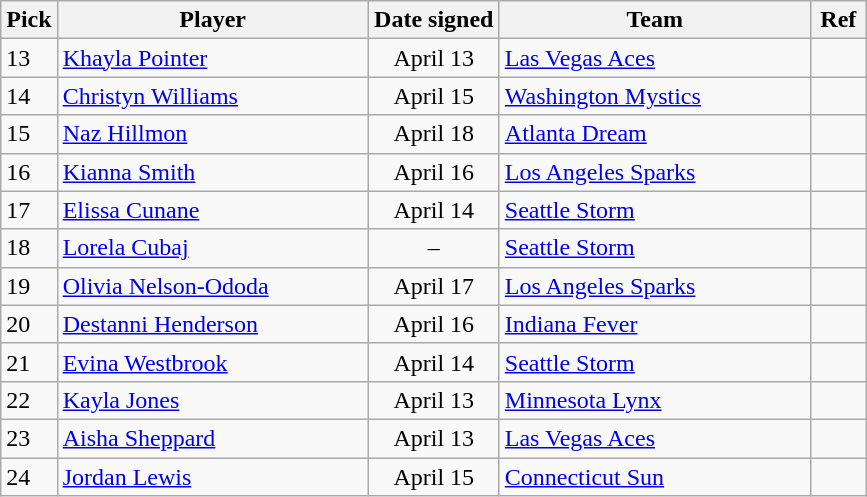<table class="wikitable">
<tr>
<th style="width:30px">Pick</th>
<th style="width:200px">Player</th>
<th style="width:80px">Date signed</th>
<th style="width:200px">Team</th>
<th class="unsortable" style="width:30px">Ref</th>
</tr>
<tr>
<td>13</td>
<td> <a href='#'>Khayla Pointer</a></td>
<td align="center">April 13</td>
<td><a href='#'>Las Vegas Aces</a></td>
<td align="center"></td>
</tr>
<tr>
<td>14</td>
<td> <a href='#'>Christyn Williams</a></td>
<td align="center">April 15</td>
<td><a href='#'>Washington Mystics</a></td>
<td align="center"></td>
</tr>
<tr>
<td>15</td>
<td> <a href='#'>Naz Hillmon</a></td>
<td align="center">April 18</td>
<td><a href='#'>Atlanta Dream</a></td>
<td align="center"></td>
</tr>
<tr>
<td>16</td>
<td> <a href='#'>Kianna Smith</a></td>
<td align="center">April 16</td>
<td><a href='#'>Los Angeles Sparks</a></td>
<td align="center"></td>
</tr>
<tr>
<td>17</td>
<td> <a href='#'>Elissa Cunane</a></td>
<td align="center">April 14</td>
<td><a href='#'>Seattle Storm</a></td>
<td align="center"></td>
</tr>
<tr>
<td>18</td>
<td> <a href='#'>Lorela Cubaj</a></td>
<td align="center">–</td>
<td><a href='#'>Seattle Storm</a></td>
<td align="center"></td>
</tr>
<tr>
<td>19</td>
<td> <a href='#'>Olivia Nelson-Ododa</a></td>
<td align="center">April 17</td>
<td><a href='#'>Los Angeles Sparks</a></td>
<td align="center"></td>
</tr>
<tr>
<td>20</td>
<td> <a href='#'>Destanni Henderson</a></td>
<td align="center">April 16</td>
<td><a href='#'>Indiana Fever</a></td>
<td align="center"></td>
</tr>
<tr>
<td>21</td>
<td> <a href='#'>Evina Westbrook</a></td>
<td align="center">April 14</td>
<td><a href='#'>Seattle Storm</a></td>
<td align="center"></td>
</tr>
<tr>
<td>22</td>
<td> <a href='#'>Kayla Jones</a></td>
<td align="center">April 13</td>
<td><a href='#'>Minnesota Lynx</a></td>
<td align="center"></td>
</tr>
<tr>
<td>23</td>
<td> <a href='#'>Aisha Sheppard</a></td>
<td align="center">April 13</td>
<td><a href='#'>Las Vegas Aces</a></td>
<td align="center"></td>
</tr>
<tr>
<td>24</td>
<td> <a href='#'>Jordan Lewis</a></td>
<td align="center">April 15</td>
<td><a href='#'>Connecticut Sun</a></td>
<td align="center"></td>
</tr>
</table>
